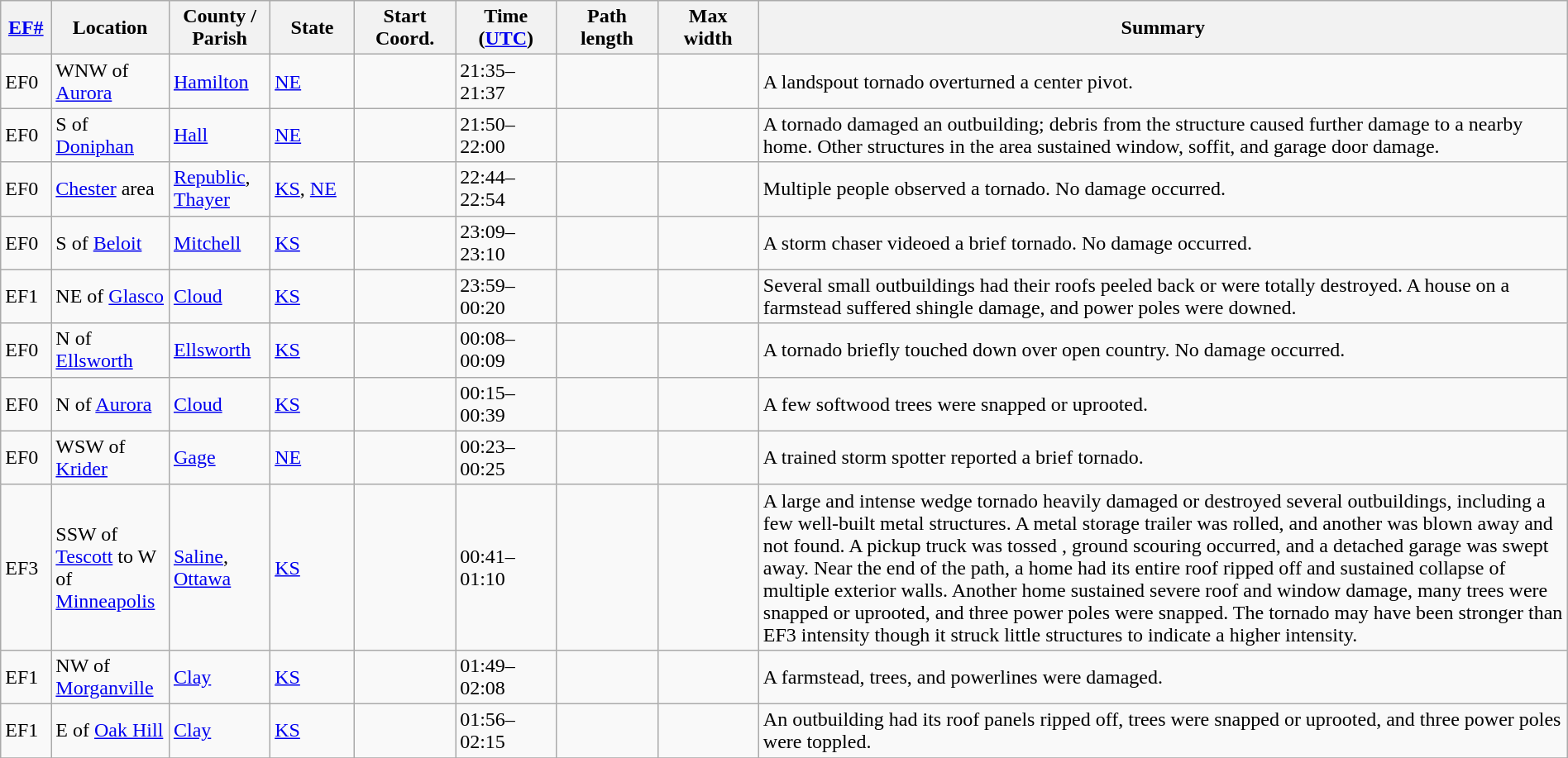<table class="wikitable sortable" style="width:100%;">
<tr>
<th scope="col"  style="width:3%; text-align:center;"><a href='#'>EF#</a></th>
<th scope="col"  style="width:7%; text-align:center;" class="unsortable">Location</th>
<th scope="col"  style="width:6%; text-align:center;" class="unsortable">County / Parish</th>
<th scope="col"  style="width:5%; text-align:center;">State</th>
<th scope="col"  style="width:6%; text-align:center;">Start Coord.</th>
<th scope="col"  style="width:6%; text-align:center;">Time (<a href='#'>UTC</a>)</th>
<th scope="col"  style="width:6%; text-align:center;">Path length</th>
<th scope="col"  style="width:6%; text-align:center;">Max width</th>
<th scope="col" class="unsortable" style="width:48%; text-align:center;">Summary</th>
</tr>
<tr>
<td bgcolor=>EF0</td>
<td>WNW of <a href='#'>Aurora</a></td>
<td><a href='#'>Hamilton</a></td>
<td><a href='#'>NE</a></td>
<td></td>
<td>21:35–21:37</td>
<td></td>
<td></td>
<td>A landspout tornado overturned a center pivot.</td>
</tr>
<tr>
<td bgcolor=>EF0</td>
<td>S of <a href='#'>Doniphan</a></td>
<td><a href='#'>Hall</a></td>
<td><a href='#'>NE</a></td>
<td></td>
<td>21:50–22:00</td>
<td></td>
<td></td>
<td>A tornado damaged an outbuilding; debris from the structure caused further damage to a nearby home. Other structures in the area sustained window, soffit, and garage door damage.</td>
</tr>
<tr>
<td bgcolor=>EF0</td>
<td><a href='#'>Chester</a> area</td>
<td><a href='#'>Republic</a>, <a href='#'>Thayer</a></td>
<td><a href='#'>KS</a>, <a href='#'>NE</a></td>
<td></td>
<td>22:44–22:54</td>
<td></td>
<td></td>
<td>Multiple people observed a tornado. No damage occurred.</td>
</tr>
<tr>
<td bgcolor=>EF0</td>
<td>S of <a href='#'>Beloit</a></td>
<td><a href='#'>Mitchell</a></td>
<td><a href='#'>KS</a></td>
<td></td>
<td>23:09–23:10</td>
<td></td>
<td></td>
<td>A storm chaser videoed a brief tornado. No damage occurred.</td>
</tr>
<tr>
<td bgcolor=>EF1</td>
<td>NE of <a href='#'>Glasco</a></td>
<td><a href='#'>Cloud</a></td>
<td><a href='#'>KS</a></td>
<td></td>
<td>23:59–00:20</td>
<td></td>
<td></td>
<td>Several small outbuildings had their roofs peeled back or were totally destroyed. A house on a farmstead suffered shingle damage, and power poles were downed.</td>
</tr>
<tr>
<td bgcolor=>EF0</td>
<td>N of <a href='#'>Ellsworth</a></td>
<td><a href='#'>Ellsworth</a></td>
<td><a href='#'>KS</a></td>
<td></td>
<td>00:08–00:09</td>
<td></td>
<td></td>
<td>A tornado briefly touched down over open country. No damage occurred.</td>
</tr>
<tr>
<td bgcolor=>EF0</td>
<td>N of <a href='#'>Aurora</a></td>
<td><a href='#'>Cloud</a></td>
<td><a href='#'>KS</a></td>
<td></td>
<td>00:15–00:39</td>
<td></td>
<td></td>
<td>A few softwood trees were snapped or uprooted.</td>
</tr>
<tr>
<td bgcolor=>EF0</td>
<td>WSW of <a href='#'>Krider</a></td>
<td><a href='#'>Gage</a></td>
<td><a href='#'>NE</a></td>
<td></td>
<td>00:23–00:25</td>
<td></td>
<td></td>
<td>A trained storm spotter reported a brief tornado.</td>
</tr>
<tr>
<td bgcolor=>EF3</td>
<td>SSW of <a href='#'>Tescott</a> to W of <a href='#'>Minneapolis</a></td>
<td><a href='#'>Saline</a>, <a href='#'>Ottawa</a></td>
<td><a href='#'>KS</a></td>
<td></td>
<td>00:41–01:10</td>
<td></td>
<td></td>
<td>A large and intense wedge tornado heavily damaged or destroyed several outbuildings, including a few well-built metal structures. A metal storage trailer was rolled, and another was blown away and not found. A pickup truck was tossed , ground scouring occurred, and a detached garage was swept away. Near the end of the path, a home had its entire roof ripped off and sustained collapse of multiple exterior walls. Another home sustained severe roof and window damage, many trees were snapped or uprooted, and three power poles were snapped. The tornado may have been stronger than EF3 intensity though it struck little structures to indicate a higher intensity.</td>
</tr>
<tr>
<td bgcolor=>EF1</td>
<td>NW of <a href='#'>Morganville</a></td>
<td><a href='#'>Clay</a></td>
<td><a href='#'>KS</a></td>
<td></td>
<td>01:49–02:08</td>
<td></td>
<td></td>
<td>A farmstead, trees, and powerlines were damaged.</td>
</tr>
<tr>
<td bgcolor=>EF1</td>
<td>E of <a href='#'>Oak Hill</a></td>
<td><a href='#'>Clay</a></td>
<td><a href='#'>KS</a></td>
<td></td>
<td>01:56–02:15</td>
<td></td>
<td></td>
<td>An outbuilding had its roof panels ripped off, trees were snapped or uprooted, and three power poles were toppled.</td>
</tr>
<tr>
</tr>
</table>
